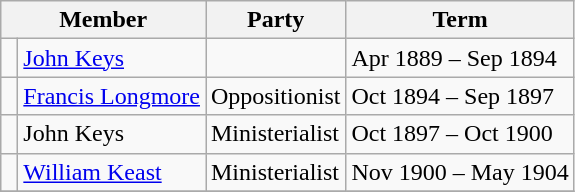<table class="wikitable">
<tr>
<th colspan="2">Member</th>
<th>Party</th>
<th>Term</th>
</tr>
<tr>
<td> </td>
<td><a href='#'>John Keys</a></td>
<td></td>
<td>Apr 1889 – Sep 1894</td>
</tr>
<tr>
<td> </td>
<td><a href='#'>Francis Longmore</a></td>
<td>Oppositionist</td>
<td>Oct 1894 – Sep 1897</td>
</tr>
<tr>
<td> </td>
<td>John Keys</td>
<td>Ministerialist</td>
<td>Oct 1897 – Oct 1900</td>
</tr>
<tr>
<td> </td>
<td><a href='#'>William Keast</a></td>
<td>Ministerialist</td>
<td>Nov 1900 – May 1904</td>
</tr>
<tr>
</tr>
</table>
